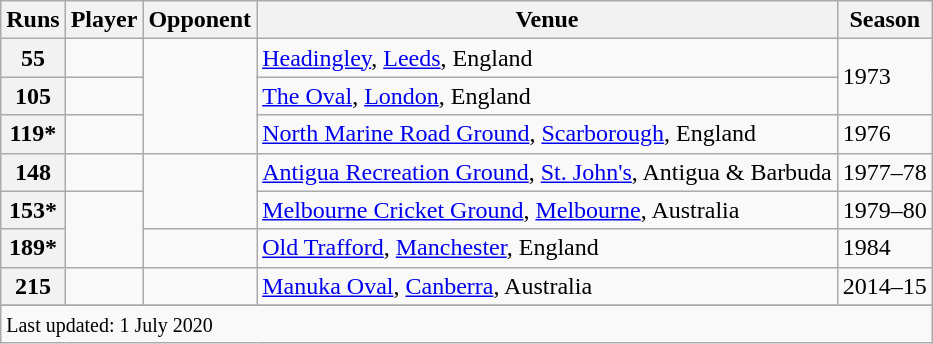<table class="wikitable plainrowheaders sortable">
<tr>
<th scope=col>Runs</th>
<th scope=col>Player</th>
<th scope=col>Opponent</th>
<th scope=col>Venue</th>
<th scope=col>Season</th>
</tr>
<tr>
<th>55</th>
<td></td>
<td rowspan=3></td>
<td><a href='#'>Headingley</a>, <a href='#'>Leeds</a>, England</td>
<td rowspan=2>1973</td>
</tr>
<tr>
<th>105</th>
<td></td>
<td><a href='#'>The Oval</a>, <a href='#'>London</a>, England</td>
</tr>
<tr>
<th>119*</th>
<td></td>
<td><a href='#'>North Marine Road Ground</a>, <a href='#'>Scarborough</a>, England</td>
<td>1976</td>
</tr>
<tr>
<th>148</th>
<td></td>
<td rowspan=2></td>
<td><a href='#'>Antigua Recreation Ground</a>, <a href='#'>St. John's</a>, Antigua & Barbuda</td>
<td>1977–78</td>
</tr>
<tr>
<th>153*</th>
<td rowspan=2></td>
<td><a href='#'>Melbourne Cricket Ground</a>, <a href='#'>Melbourne</a>, Australia</td>
<td>1979–80</td>
</tr>
<tr>
<th>189*</th>
<td></td>
<td><a href='#'>Old Trafford</a>, <a href='#'>Manchester</a>, England</td>
<td>1984</td>
</tr>
<tr>
<th>215</th>
<td></td>
<td></td>
<td><a href='#'>Manuka Oval</a>, <a href='#'>Canberra</a>, Australia</td>
<td>2014–15 </td>
</tr>
<tr>
</tr>
<tr class=sortbottom>
<td colspan=5><small>Last updated: 1 July 2020</small></td>
</tr>
</table>
